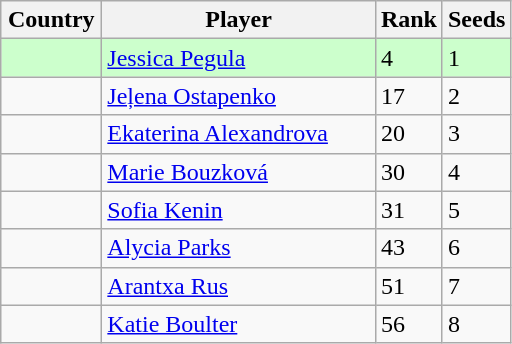<table class="sortable wikitable">
<tr>
<th width="60">Country</th>
<th width="175">Player</th>
<th>Rank</th>
<th>Seeds</th>
</tr>
<tr style="background:#cfc;">
<td></td>
<td><a href='#'>Jessica Pegula</a></td>
<td>4</td>
<td>1</td>
</tr>
<tr>
<td></td>
<td><a href='#'>Jeļena Ostapenko</a></td>
<td>17</td>
<td>2</td>
</tr>
<tr>
<td></td>
<td><a href='#'>Ekaterina Alexandrova</a></td>
<td>20</td>
<td>3</td>
</tr>
<tr>
<td></td>
<td><a href='#'>Marie Bouzková</a></td>
<td>30</td>
<td>4</td>
</tr>
<tr>
<td></td>
<td><a href='#'>Sofia Kenin</a></td>
<td>31</td>
<td>5</td>
</tr>
<tr>
<td></td>
<td><a href='#'>Alycia Parks</a></td>
<td>43</td>
<td>6</td>
</tr>
<tr>
<td></td>
<td><a href='#'>Arantxa Rus</a></td>
<td>51</td>
<td>7</td>
</tr>
<tr>
<td></td>
<td><a href='#'>Katie Boulter</a></td>
<td>56</td>
<td>8</td>
</tr>
</table>
